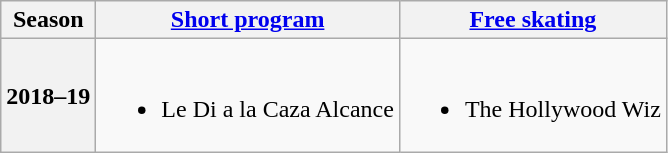<table class=wikitable style=text-align:center>
<tr>
<th>Season</th>
<th><a href='#'>Short program</a></th>
<th><a href='#'>Free skating</a></th>
</tr>
<tr>
<th>2018–19 <br> </th>
<td><br><ul><li>Le Di a la Caza Alcance<br></li></ul></td>
<td><br><ul><li>The Hollywood Wiz<br></li></ul></td>
</tr>
</table>
